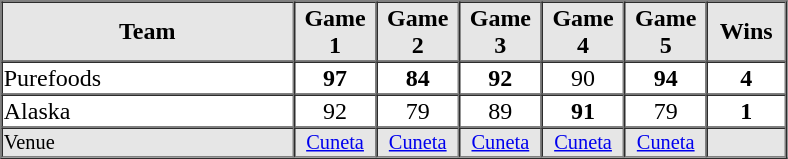<table border="1" cellspacing="0"  style="width:525px; margin:auto;">
<tr style="text-align:center; background:#e6e6e6;">
<th style="text-align:center; width:30%;">Team</th>
<th width=8%>Game 1</th>
<th width=8%>Game 2</th>
<th width=8%>Game 3</th>
<th width=8%>Game 4</th>
<th width=8%>Game 5</th>
<th width=8%>Wins</th>
</tr>
<tr style="text-align:center;">
<td align=left>Purefoods</td>
<td><strong>97</strong></td>
<td><strong>84</strong></td>
<td><strong>92</strong></td>
<td>90</td>
<td><strong>94</strong></td>
<td><strong>4</strong></td>
</tr>
<tr style="text-align:center;">
<td align=left>Alaska</td>
<td>92</td>
<td>79</td>
<td>89</td>
<td><strong>91</strong></td>
<td>79</td>
<td><strong>1</strong></td>
</tr>
<tr style="text-align:center; font-size:85%; background:#e6e6e6;">
<td align=left>Venue</td>
<td><a href='#'>Cuneta</a></td>
<td><a href='#'>Cuneta</a></td>
<td><a href='#'>Cuneta</a></td>
<td><a href='#'>Cuneta</a></td>
<td><a href='#'>Cuneta</a></td>
<td></td>
</tr>
</table>
